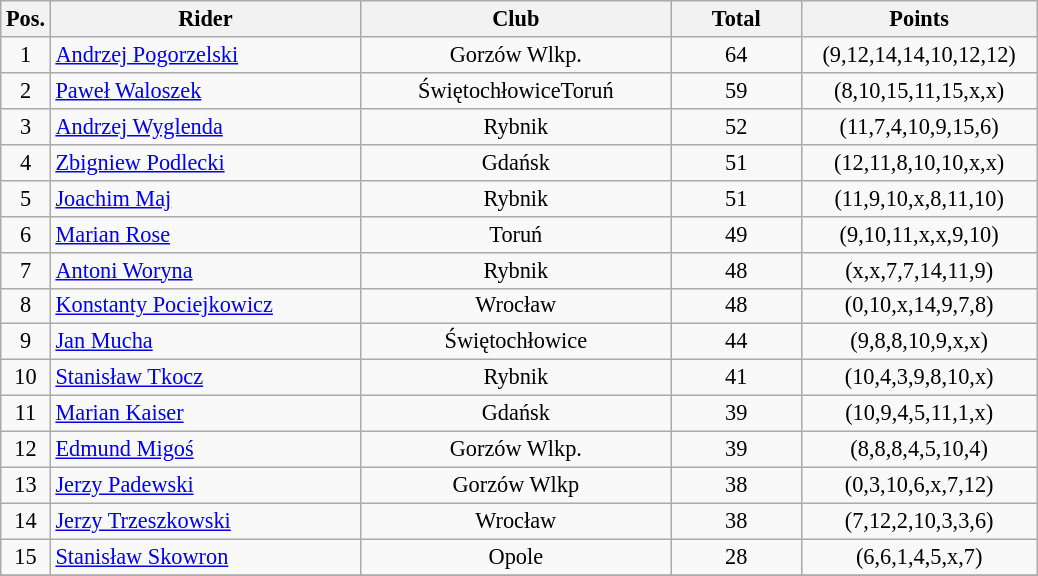<table class=wikitable style="font-size:93%;">
<tr>
<th width=25px>Pos.</th>
<th width=200px>Rider</th>
<th width=200px>Club</th>
<th width=80px>Total</th>
<th width=150px>Points</th>
</tr>
<tr align=center>
<td>1</td>
<td align=left><a href='#'>Andrzej Pogorzelski</a></td>
<td>Gorzów Wlkp.</td>
<td>64</td>
<td>(9,12,14,14,10,12,12)</td>
</tr>
<tr align=center>
<td>2</td>
<td align=left><a href='#'>Paweł Waloszek</a></td>
<td>ŚwiętochłowiceToruń</td>
<td>59</td>
<td>(8,10,15,11,15,x,x)</td>
</tr>
<tr align=center>
<td>3</td>
<td align=left><a href='#'>Andrzej Wyglenda</a></td>
<td>Rybnik</td>
<td>52</td>
<td>(11,7,4,10,9,15,6)</td>
</tr>
<tr align=center>
<td>4</td>
<td align=left><a href='#'>Zbigniew Podlecki</a></td>
<td>Gdańsk</td>
<td>51</td>
<td>(12,11,8,10,10,x,x)</td>
</tr>
<tr align=center>
<td>5</td>
<td align=left><a href='#'>Joachim Maj</a></td>
<td>Rybnik</td>
<td>51</td>
<td>(11,9,10,x,8,11,10)</td>
</tr>
<tr align=center>
<td>6</td>
<td align=left><a href='#'>Marian Rose</a></td>
<td>Toruń</td>
<td>49</td>
<td>(9,10,11,x,x,9,10)</td>
</tr>
<tr align=center>
<td>7</td>
<td align=left><a href='#'>Antoni Woryna</a></td>
<td>Rybnik</td>
<td>48</td>
<td>(x,x,7,7,14,11,9)</td>
</tr>
<tr align=center>
<td>8</td>
<td align=left><a href='#'>Konstanty Pociejkowicz</a></td>
<td>Wrocław</td>
<td>48</td>
<td>(0,10,x,14,9,7,8)</td>
</tr>
<tr align=center>
<td>9</td>
<td align=left><a href='#'>Jan Mucha</a></td>
<td>Świętochłowice</td>
<td>44</td>
<td>(9,8,8,10,9,x,x)</td>
</tr>
<tr align=center>
<td>10</td>
<td align=left><a href='#'>Stanisław Tkocz</a></td>
<td>Rybnik</td>
<td>41</td>
<td>(10,4,3,9,8,10,x)</td>
</tr>
<tr align=center>
<td>11</td>
<td align=left><a href='#'>Marian Kaiser</a></td>
<td>Gdańsk</td>
<td>39</td>
<td>(10,9,4,5,11,1,x)</td>
</tr>
<tr align=center>
<td>12</td>
<td align=left><a href='#'>Edmund Migoś</a></td>
<td>Gorzów Wlkp.</td>
<td>39</td>
<td>(8,8,8,4,5,10,4)</td>
</tr>
<tr align=center>
<td>13</td>
<td align=left><a href='#'>Jerzy Padewski</a></td>
<td>Gorzów Wlkp</td>
<td>38</td>
<td>(0,3,10,6,x,7,12)</td>
</tr>
<tr align=center>
<td>14</td>
<td align=left><a href='#'>Jerzy Trzeszkowski</a></td>
<td>Wrocław</td>
<td>38</td>
<td>(7,12,2,10,3,3,6)</td>
</tr>
<tr align=center>
<td>15</td>
<td align=left><a href='#'>Stanisław Skowron</a></td>
<td>Opole</td>
<td>28</td>
<td>(6,6,1,4,5,x,7)</td>
</tr>
<tr align=center>
</tr>
</table>
